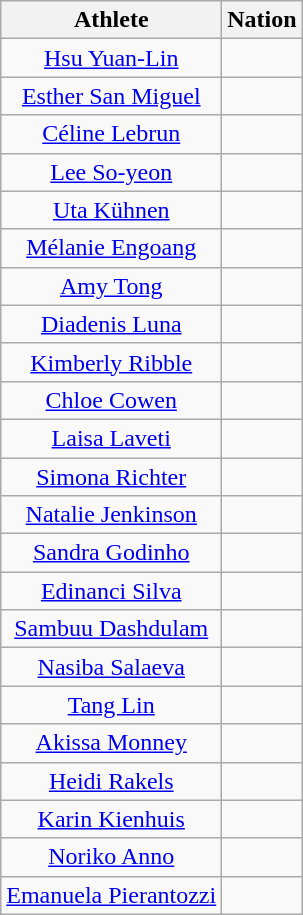<table class="wikitable sortable  mw-collapsible mw-collapsed" style="text-align:center">
<tr>
<th>Athlete</th>
<th>Nation</th>
</tr>
<tr>
<td><a href='#'>Hsu Yuan-Lin</a></td>
<td></td>
</tr>
<tr>
<td><a href='#'>Esther San Miguel</a></td>
<td></td>
</tr>
<tr>
<td><a href='#'>Céline Lebrun</a></td>
<td></td>
</tr>
<tr>
<td><a href='#'>Lee So-yeon</a></td>
<td></td>
</tr>
<tr>
<td><a href='#'>Uta Kühnen</a></td>
<td></td>
</tr>
<tr>
<td><a href='#'>Mélanie Engoang</a></td>
<td></td>
</tr>
<tr>
<td><a href='#'>Amy Tong</a></td>
<td></td>
</tr>
<tr>
<td><a href='#'>Diadenis Luna</a></td>
<td></td>
</tr>
<tr>
<td><a href='#'>Kimberly Ribble</a></td>
<td></td>
</tr>
<tr>
<td><a href='#'>Chloe Cowen</a></td>
<td></td>
</tr>
<tr>
<td><a href='#'>Laisa Laveti</a></td>
<td></td>
</tr>
<tr>
<td><a href='#'>Simona Richter</a></td>
<td></td>
</tr>
<tr>
<td><a href='#'>Natalie Jenkinson</a></td>
<td></td>
</tr>
<tr>
<td><a href='#'>Sandra Godinho</a></td>
<td></td>
</tr>
<tr>
<td><a href='#'>Edinanci Silva</a></td>
<td></td>
</tr>
<tr>
<td><a href='#'>Sambuu Dashdulam</a></td>
<td></td>
</tr>
<tr>
<td><a href='#'>Nasiba Salaeva</a></td>
<td></td>
</tr>
<tr>
<td><a href='#'>Tang Lin</a></td>
<td></td>
</tr>
<tr>
<td><a href='#'>Akissa Monney</a></td>
<td></td>
</tr>
<tr>
<td><a href='#'>Heidi Rakels</a></td>
<td></td>
</tr>
<tr>
<td><a href='#'>Karin Kienhuis</a></td>
<td></td>
</tr>
<tr>
<td><a href='#'>Noriko Anno</a></td>
<td></td>
</tr>
<tr>
<td><a href='#'>Emanuela Pierantozzi</a></td>
<td></td>
</tr>
</table>
